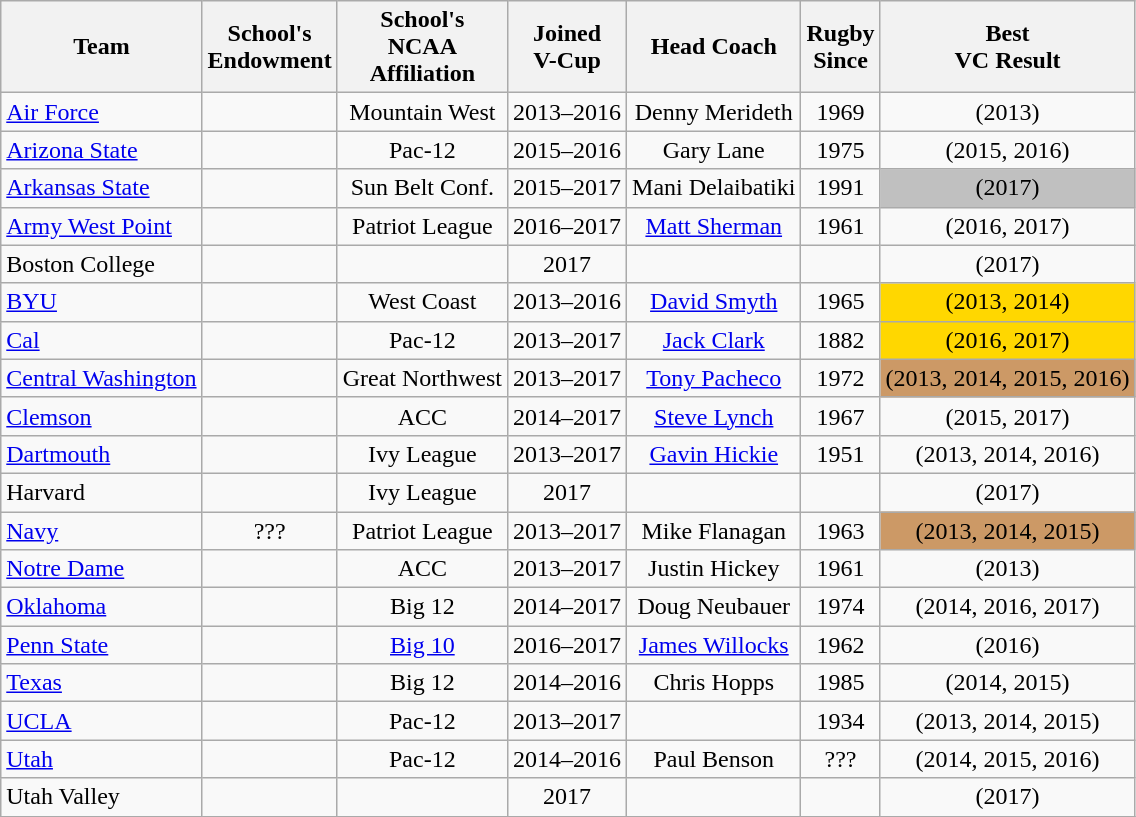<table class="wikitable sortable" style="text-align:center; font-size:100%;">
<tr>
<th>Team</th>
<th>School's <br> Endowment</th>
<th>School's <br> NCAA<br>Affiliation</th>
<th>Joined <br> V-Cup</th>
<th>Head Coach</th>
<th>Rugby <br> Since</th>
<th>Best <br> VC Result</th>
</tr>
<tr>
<td align=left><a href='#'>Air Force</a></td>
<td></td>
<td>Mountain West</td>
<td>2013–2016</td>
<td>Denny Merideth</td>
<td>1969</td>
<td> (2013)</td>
</tr>
<tr>
<td align=left><a href='#'>Arizona State</a></td>
<td></td>
<td>Pac-12</td>
<td>2015–2016</td>
<td>Gary Lane</td>
<td>1975</td>
<td> (2015, 2016)</td>
</tr>
<tr>
<td align=left><a href='#'>Arkansas State</a></td>
<td></td>
<td>Sun Belt Conf.</td>
<td>2015–2017</td>
<td>Mani Delaibatiki</td>
<td>1991</td>
<td bgcolor=silver> (2017)</td>
</tr>
<tr>
<td align=left><a href='#'>Army West Point</a></td>
<td></td>
<td>Patriot League</td>
<td>2016–2017</td>
<td><a href='#'>Matt Sherman</a></td>
<td>1961</td>
<td> (2016, 2017)</td>
</tr>
<tr>
<td align=left>Boston College</td>
<td></td>
<td></td>
<td>2017</td>
<td></td>
<td></td>
<td> (2017)</td>
</tr>
<tr>
<td align=left><a href='#'>BYU</a></td>
<td></td>
<td>West Coast</td>
<td>2013–2016</td>
<td><a href='#'>David Smyth</a></td>
<td>1965</td>
<td bgcolor=gold> (2013, 2014)</td>
</tr>
<tr>
<td align=left><a href='#'>Cal</a></td>
<td></td>
<td>Pac-12</td>
<td>2013–2017</td>
<td><a href='#'>Jack Clark</a></td>
<td>1882</td>
<td bgcolor=gold> (2016, 2017)</td>
</tr>
<tr>
<td align=left><a href='#'>Central Washington</a></td>
<td></td>
<td>Great Northwest</td>
<td>2013–2017</td>
<td><a href='#'>Tony Pacheco</a></td>
<td>1972</td>
<td bgcolor=#cc9966> (2013, 2014, 2015, 2016)</td>
</tr>
<tr>
<td align=left><a href='#'>Clemson</a></td>
<td></td>
<td>ACC</td>
<td>2014–2017</td>
<td><a href='#'>Steve Lynch</a></td>
<td>1967</td>
<td> (2015, 2017)</td>
</tr>
<tr>
<td align=left><a href='#'>Dartmouth</a></td>
<td></td>
<td>Ivy League</td>
<td>2013–2017</td>
<td><a href='#'>Gavin Hickie</a></td>
<td>1951</td>
<td> (2013, 2014, 2016)</td>
</tr>
<tr>
<td align=left>Harvard</td>
<td></td>
<td>Ivy League</td>
<td>2017</td>
<td></td>
<td></td>
<td> (2017)</td>
</tr>
<tr>
<td align=left><a href='#'>Navy</a></td>
<td>???</td>
<td>Patriot League</td>
<td>2013–2017</td>
<td>Mike Flanagan</td>
<td>1963</td>
<td bgcolor=#cc9966> (2013, 2014, 2015)</td>
</tr>
<tr>
<td align=left><a href='#'>Notre Dame</a></td>
<td></td>
<td>ACC</td>
<td>2013–2017</td>
<td>Justin Hickey</td>
<td>1961</td>
<td> (2013)</td>
</tr>
<tr>
<td align=left><a href='#'>Oklahoma</a></td>
<td></td>
<td>Big 12</td>
<td>2014–2017</td>
<td>Doug Neubauer</td>
<td>1974</td>
<td> (2014, 2016, 2017)</td>
</tr>
<tr>
<td align=left><a href='#'>Penn State</a></td>
<td></td>
<td><a href='#'>Big 10</a></td>
<td>2016–2017</td>
<td><a href='#'>James Willocks</a></td>
<td>1962</td>
<td> (2016)</td>
</tr>
<tr>
<td align=left><a href='#'>Texas</a></td>
<td></td>
<td>Big 12</td>
<td>2014–2016</td>
<td>Chris Hopps</td>
<td>1985</td>
<td> (2014, 2015)</td>
</tr>
<tr>
<td align=left><a href='#'>UCLA</a></td>
<td></td>
<td>Pac-12</td>
<td>2013–2017</td>
<td></td>
<td>1934</td>
<td> (2013, 2014, 2015)</td>
</tr>
<tr>
<td align=left><a href='#'>Utah</a></td>
<td></td>
<td>Pac-12</td>
<td>2014–2016</td>
<td>Paul Benson</td>
<td>???</td>
<td> (2014, 2015, 2016)</td>
</tr>
<tr>
<td align=left>Utah Valley</td>
<td></td>
<td></td>
<td>2017</td>
<td></td>
<td></td>
<td> (2017)</td>
</tr>
<tr>
</tr>
</table>
